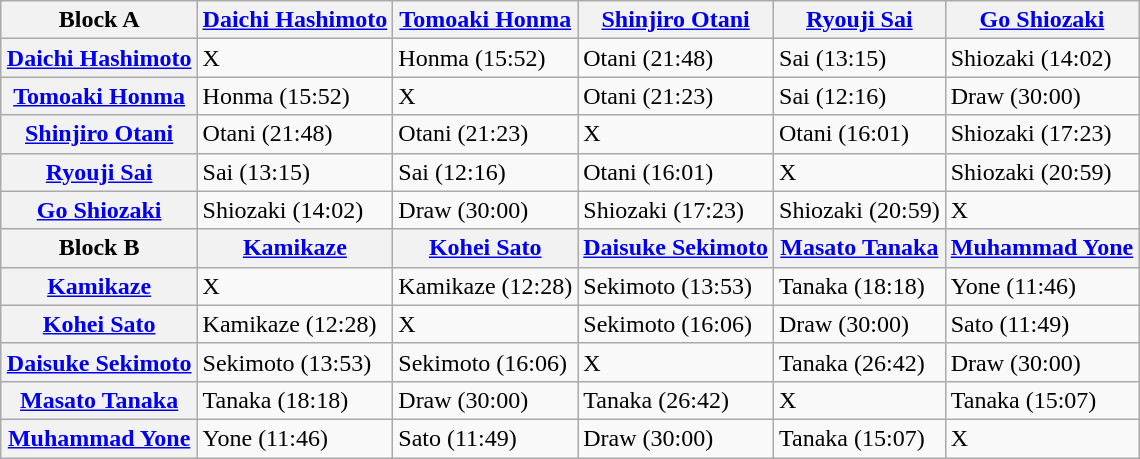<table class="wikitable" style="margin: 1em auto 1em auto">
<tr>
<th>Block A</th>
<th><a href='#'>Daichi Hashimoto</a></th>
<th><a href='#'>Tomoaki Honma</a></th>
<th><a href='#'>Shinjiro Otani</a></th>
<th><a href='#'>Ryouji Sai</a></th>
<th><a href='#'>Go Shiozaki</a></th>
</tr>
<tr>
<th><a href='#'>Daichi Hashimoto</a></th>
<td>X</td>
<td>Honma (15:52)</td>
<td>Otani (21:48)</td>
<td>Sai (13:15)</td>
<td>Shiozaki (14:02)</td>
</tr>
<tr>
<th><a href='#'>Tomoaki Honma</a></th>
<td>Honma (15:52)</td>
<td>X</td>
<td>Otani (21:23)</td>
<td>Sai (12:16)</td>
<td>Draw (30:00)</td>
</tr>
<tr>
<th><a href='#'>Shinjiro Otani</a></th>
<td>Otani (21:48)</td>
<td>Otani (21:23)</td>
<td>X</td>
<td>Otani (16:01)</td>
<td>Shiozaki (17:23)</td>
</tr>
<tr>
<th><a href='#'>Ryouji Sai</a></th>
<td>Sai (13:15)</td>
<td>Sai (12:16)</td>
<td>Otani (16:01)</td>
<td>X</td>
<td>Shiozaki (20:59)</td>
</tr>
<tr>
<th><a href='#'>Go Shiozaki</a></th>
<td>Shiozaki (14:02)</td>
<td>Draw (30:00)</td>
<td>Shiozaki (17:23)</td>
<td>Shiozaki (20:59)</td>
<td>X</td>
</tr>
<tr>
<th>Block B</th>
<th><a href='#'>Kamikaze</a></th>
<th><a href='#'>Kohei Sato</a></th>
<th><a href='#'>Daisuke Sekimoto</a></th>
<th><a href='#'>Masato Tanaka</a></th>
<th><a href='#'>Muhammad Yone</a></th>
</tr>
<tr>
<th><a href='#'>Kamikaze</a></th>
<td>X</td>
<td>Kamikaze (12:28)</td>
<td>Sekimoto (13:53)</td>
<td>Tanaka (18:18)</td>
<td>Yone (11:46)</td>
</tr>
<tr>
<th><a href='#'>Kohei Sato</a></th>
<td>Kamikaze (12:28)</td>
<td>X</td>
<td>Sekimoto (16:06)</td>
<td>Draw (30:00)</td>
<td>Sato (11:49)</td>
</tr>
<tr>
<th><a href='#'>Daisuke Sekimoto</a></th>
<td>Sekimoto (13:53)</td>
<td>Sekimoto (16:06)</td>
<td>X</td>
<td>Tanaka (26:42)</td>
<td>Draw (30:00)</td>
</tr>
<tr>
<th><a href='#'>Masato Tanaka</a></th>
<td>Tanaka (18:18)</td>
<td>Draw (30:00)</td>
<td>Tanaka (26:42)</td>
<td>X</td>
<td>Tanaka (15:07)</td>
</tr>
<tr>
<th><a href='#'>Muhammad Yone</a></th>
<td>Yone (11:46)</td>
<td>Sato (11:49)</td>
<td>Draw (30:00)</td>
<td>Tanaka (15:07)</td>
<td>X</td>
</tr>
</table>
